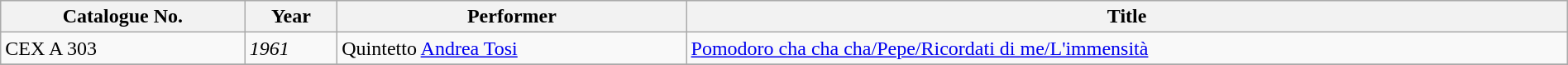<table class="wikitable" style="width:100%;margin:auto;clear:both;">
<tr bgcolor="#EFEFEF">
<th>Catalogue No.</th>
<th>Year</th>
<th>Performer</th>
<th>Title</th>
</tr>
<tr>
<td>CEX A 303</td>
<td><em>1961</em></td>
<td>Quintetto <a href='#'>Andrea Tosi</a></td>
<td><a href='#'>Pomodoro cha cha cha/Pepe/Ricordati di me/L'immensità</a></td>
</tr>
<tr>
</tr>
</table>
